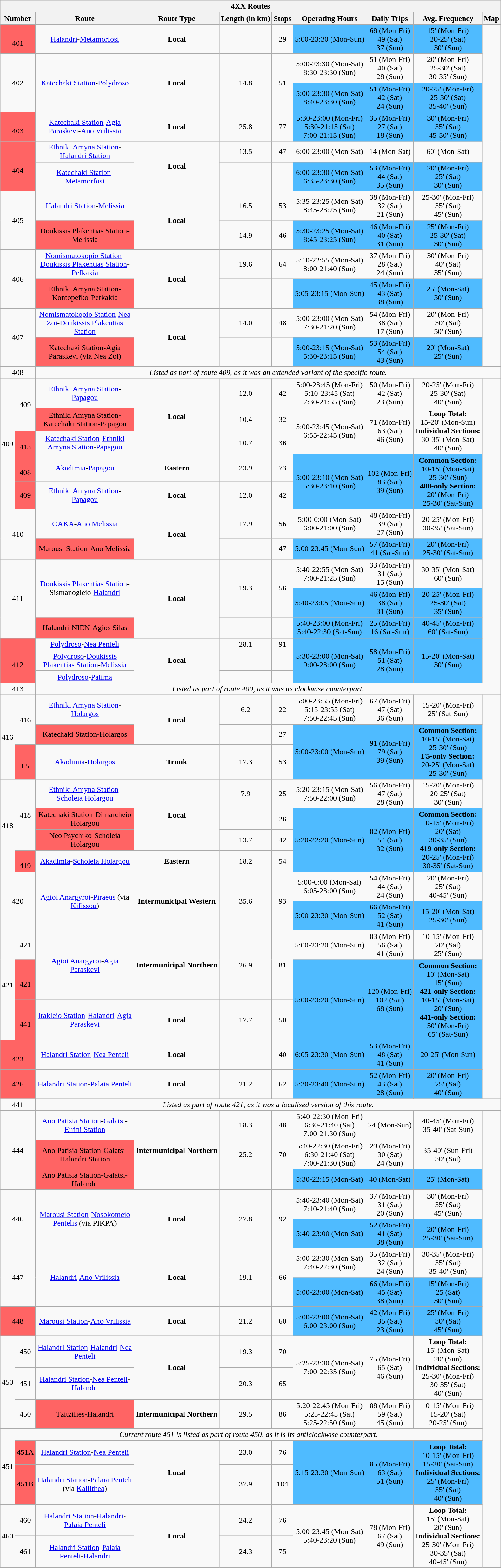<table cellpadding="5" style="margin:0 auto; text-align:center;"  class="mw-collapsible mw-collapsed wikitable">
<tr>
<th colspan="13">4XX Routes</th>
</tr>
<tr>
<th colspan="2">Number</th>
<th style="width:200px">Route</th>
<th>Route Type</th>
<th>Length (in km)</th>
<th>Stops</th>
<th colspan="2">Operating Hours</th>
<th colspan="2">Daily Trips</th>
<th colspan="2">Avg. Frequency</th>
<th>Map</th>
</tr>
<tr>
<td colspan="2" style="background:#ff6464;"><br>401<br></td>
<td><a href='#'>Halandri</a>-<a href='#'>Metamorfosi</a></td>
<td><span><strong>Local</strong></span></td>
<td></td>
<td>29</td>
<td colspan="2" style="background:#4fbbff;">5:00-23:30 (Mon-Sun)</td>
<td colspan="2" style="background:#4fbbff;">68 (Mon-Fri)<br>49 (Sat)<br>37 (Sun)</td>
<td colspan="2" style="background:#4fbbff;">15' (Mon-Fri)<br>20-25' (Sat)<br>30' (Sun)</td>
</tr>
<tr>
<td rowspan="2" colspan="2">402<br></td>
<td rowspan="2"><a href='#'>Katechaki Station</a>-<a href='#'>Polydroso</a></td>
<td rowspan="2"><span><strong>Local</strong></span></td>
<td rowspan="2">14.8</td>
<td rowspan="2">51</td>
<td colspan="2">5:00-23:30 (Mon-Sat)<br>8:30-23:30 (Sun)</td>
<td colspan="2">51 (Mon-Fri)<br>40 (Sat)<br>28 (Sun)</td>
<td colspan="2">20' (Mon-Fri)<br>25-30' (Sat)<br>30-35' (Sun)</td>
</tr>
<tr>
<td colspan="2" style="background:#4fbbff;">5:00-23:30 (Mon-Sat)<br>8:40-23:30 (Sun)</td>
<td colspan="2" style="background:#4fbbff;">51 (Mon-Fri)<br>42 (Sat)<br>24 (Sun)</td>
<td colspan="2" style="background:#4fbbff;">20-25' (Mon-Fri)<br>25-30' (Sat)<br>35-40' (Sun)</td>
</tr>
<tr>
<td colspan="2" style="background:#ff6464;"><br>403<br></td>
<td><a href='#'>Katechaki Station</a>-<a href='#'>Agia Paraskevi</a>-<a href='#'>Ano Vrilissia</a></td>
<td><span><strong>Local</strong></span></td>
<td>25.8</td>
<td>77</td>
<td colspan="2" style="background:#4fbbff;">5:30-23:00 (Mon-Fri)<br>5:30-21:15 (Sat)<br>7:00-21:15 (Sun)</td>
<td colspan="2" style="background:#4fbbff;">35 (Mon-Fri)<br>27 (Sat)<br>18 (Sun)</td>
<td colspan="2" style="background:#4fbbff;">30' (Mon-Fri)<br>35' (Sat)<br>45-50' (Sun)</td>
</tr>
<tr>
<td rowspan="2" colspan="2" style="background:#ff6464;"><br>404<br></td>
<td><a href='#'>Ethniki Amyna Station</a>-<a href='#'>Halandri Station</a></td>
<td rowspan="2"><span><strong>Local</strong></span></td>
<td>13.5</td>
<td>47</td>
<td colspan="2">6:00-23:00 (Mon-Sat)</td>
<td colspan="2">14 (Mon-Sat)</td>
<td colspan="2">60' (Mon-Sat)</td>
</tr>
<tr>
<td><a href='#'>Katechaki Station</a>-<a href='#'>Metamorfosi</a></td>
<td></td>
<td></td>
<td colspan="2" style="background:#4fbbff;">6:00-23:30 (Mon-Sat)<br>6:35-23:30 (Sun)</td>
<td colspan="2" style="background:#4fbbff;">53 (Mon-Fri)<br>44 (Sat)<br>35 (Sun)</td>
<td colspan="2" style="background:#4fbbff;">20' (Mon-Fri)<br>25' (Sat)<br>30' (Sun)</td>
</tr>
<tr>
<td colspan="2" rowspan="2">405<br></td>
<td><a href='#'>Halandri Station</a>-<a href='#'>Melissia</a></td>
<td rowspan="2"><span><strong>Local</strong></span></td>
<td>16.5</td>
<td>53</td>
<td colspan="2">5:35-23:25 (Mon-Sat)<br>8:45-23:25 (Sun)</td>
<td colspan="2">38 (Mon-Fri)<br>32 (Sat)<br>21 (Sun)</td>
<td colspan="2">25-30' (Mon-Fri)<br>35' (Sat)<br>45' (Sun)</td>
</tr>
<tr>
<td style="background:#ff6464;">Doukissis Plakentias Station-Melissia</td>
<td>14.9</td>
<td>46</td>
<td colspan="2" style="background:#4fbbff;">5:30-23:25 (Mon-Sat)<br>8:45-23:25 (Sun)</td>
<td colspan="2" style="background:#4fbbff;">46 (Mon-Fri)<br>40 (Sat)<br>31 (Sun)</td>
<td colspan="2" style="background:#4fbbff;">25' (Mon-Fri)<br>25-30' (Sat)<br>30' (Sun)</td>
</tr>
<tr>
<td rowspan="2" colspan="2">406<br></td>
<td><a href='#'>Nomismatokopio Station</a>-<a href='#'>Doukissis Plakentias Station</a>-<a href='#'>Pefkakia</a></td>
<td rowspan="2"><span><strong>Local</strong></span></td>
<td>19.6</td>
<td>64</td>
<td colspan="2">5:10-22:55 (Mon-Sat)<br>8:00-21:40 (Sun)</td>
<td colspan="2">37 (Mon-Fri)<br>28 (Sat)<br>24 (Sun)</td>
<td colspan="2">30' (Mon-Fri)<br>40' (Sat)<br>35' (Sun)</td>
</tr>
<tr>
<td style="background:#ff6464;">Ethniki Amyna Station-Kontopefko-Pefkakia</td>
<td></td>
<td></td>
<td colspan="2" style="background:#4fbbff;">5:05-23:15 (Mon-Sun)</td>
<td colspan="2" style="background:#4fbbff;">45 (Mon-Fri)<br>43 (Sat)<br>38 (Sun)</td>
<td colspan="2" style="background:#4fbbff;">25' (Mon-Sat)<br>30' (Sun)</td>
</tr>
<tr>
<td rowspan="2" colspan="2">407<br></td>
<td><a href='#'>Nomismatokopio Station</a>-<a href='#'>Nea Zoi</a>-<a href='#'>Doukissis Plakentias Station</a></td>
<td rowspan="2"><span><strong>Local</strong></span></td>
<td>14.0</td>
<td>48</td>
<td colspan="2">5:00-23:00 (Mon-Sat)<br>7:30-21:20 (Sun)</td>
<td colspan="2">54 (Mon-Fri)<br>38 (Sat)<br>17 (Sun)</td>
<td colspan="2">20' (Mon-Fri)<br>30' (Sat)<br>50' (Sun)</td>
</tr>
<tr>
<td style="background:#ff6464;">Katechaki Station-Agia Paraskevi (via Nea Zoi)</td>
<td></td>
<td></td>
<td colspan="2" style="background:#4fbbff;">5:00-23:15 (Mon-Sat)<br>5:30-23:15 (Sun)</td>
<td colspan="2" style="background:#4fbbff;">53 (Mon-Fri)<br>54 (Sat)<br>43 (Sun)</td>
<td colspan="2" style="background:#4fbbff;">20' (Mon-Sat)<br>25' (Sun)</td>
</tr>
<tr>
<td colspan="2">408</td>
<td colspan="11"><em>Listed as part of route 409, as it was an extended variant of the specific route.</em></td>
</tr>
<tr>
<td rowspan="5">409</td>
<td rowspan="2">409<br></td>
<td><a href='#'>Ethniki Amyna Station</a>-<a href='#'>Papagou</a></td>
<td rowspan="3"><span><strong>Local</strong></span></td>
<td>12.0</td>
<td>42</td>
<td colspan="2">5:00-23:45 (Mon-Fri)<br>5:10-23:45 (Sat)<br>7:30-21:55 (Sun)</td>
<td colspan="2">50 (Mon-Fri)<br>42 (Sat)<br>23 (Sun)</td>
<td colspan="2">20-25' (Mon-Fri)<br>25-30' (Sat)<br>40' (Sun)</td>
</tr>
<tr>
<td style="background:#ff6464;">Ethniki Amyna Station-Katechaki Station-Papagou</td>
<td>10.4</td>
<td>32</td>
<td rowspan="2" colspan="2">5:00-23:45 (Mon-Sat)<br>6:55-22:45 (Sun)</td>
<td rowspan="2" colspan="2">71 (Mon-Fri)<br>63 (Sat)<br>46 (Sun)</td>
<td rowspan="2" colspan="2"><strong>Loop Total:</strong><br>15-20' (Mon-Sun)<br><strong>Individual Sections:</strong><br>30-35' (Mon-Sat)<br>40' (Sun)</td>
</tr>
<tr>
<td style="background:#ff6464;"><br>413<br></td>
<td><a href='#'>Katechaki Station</a>-<a href='#'>Ethniki Amyna Station</a>-<a href='#'>Papagou</a></td>
<td>10.7</td>
<td>36</td>
</tr>
<tr>
<td style="background:#ff6464;"><br>408<br></td>
<td><a href='#'>Akadimia</a>-<a href='#'>Papagou</a></td>
<td><span><strong>Eastern</strong></span></td>
<td>23.9</td>
<td>73</td>
<td rowspan="2" colspan="2" style="background:#4fbbff;">5:00-23:10 (Mon-Sat)<br>5:30-23:10 (Sun)</td>
<td rowspan="2" colspan="2" style="background:#4fbbff;">102 (Mon-Fri)<br>83 (Sat)<br>39 (Sun)</td>
<td rowspan="2" colspan="2" style="background:#4fbbff;"><strong>Common Section:</strong><br>10-15' (Mon-Sat)<br>25-30' (Sun)<br><strong>408-only Section:</strong><br>20' (Mon-Fri)<br>25-30' (Sat-Sun)</td>
</tr>
<tr>
<td style="background:#ff6464;">409</td>
<td><a href='#'>Ethniki Amyna Station</a>-<a href='#'>Papagou</a></td>
<td><span><strong>Local</strong></span></td>
<td>12.0</td>
<td>42</td>
</tr>
<tr>
<td rowspan="2" colspan="2">410<br></td>
<td><a href='#'>OAKA</a>-<a href='#'>Ano Melissia</a></td>
<td rowspan="2"><span><strong>Local</strong></span></td>
<td>17.9</td>
<td>56</td>
<td colspan="2">5:00-0:00 (Mon-Sat)<br>6:00-21:00 (Sun)</td>
<td colspan="2">48 (Mon-Fri)<br>39 (Sat)<br>27 (Sun)</td>
<td colspan="2">20-25' (Mon-Fri)<br>30-35' (Sat-Sun)</td>
</tr>
<tr>
<td style="background:#ff6464;">Marousi Station-Ano Melissia</td>
<td></td>
<td>47</td>
<td colspan="2" style="background:#4fbbff;">5:00-23:45 (Mon-Sun)</td>
<td colspan="2" style="background:#4fbbff;">57 (Mon-Fri)<br>41 (Sat-Sun)</td>
<td colspan="2" style="background:#4fbbff;">20' (Mon-Fri)<br>25-30' (Sat-Sun)</td>
</tr>
<tr>
<td rowspan="3" colspan="2">411<br></td>
<td rowspan="2"><a href='#'>Doukissis Plakentias Station</a>-Sismanogleio-<a href='#'>Halandri</a></td>
<td rowspan="3"><span><strong>Local</strong></span></td>
<td rowspan="2">19.3</td>
<td rowspan="2">56</td>
<td colspan="2">5:40-22:55 (Mon-Sat)<br>7:00-21:25 (Sun)</td>
<td colspan="2">33 (Mon-Fri)<br>31 (Sat)<br>15 (Sun)</td>
<td colspan="2">30-35' (Mon-Sat)<br>60' (Sun)</td>
</tr>
<tr>
<td colspan="2" style="background:#4fbbff;">5:40-23:05 (Mon-Sun)</td>
<td colspan="2" style="background:#4fbbff;">46 (Mon-Fri)<br>38 (Sat)<br>31 (Sun)</td>
<td colspan="2" style="background:#4fbbff;">20-25' (Mon-Fri)<br>25-30' (Sat)<br>35' (Sun)</td>
</tr>
<tr>
<td style="background:#ff6464;">Halandri-NIEN-Agios Silas</td>
<td></td>
<td></td>
<td colspan="2" style="background:#4fbbff;">5:40-23:00 (Mon-Fri)<br>5:40-22:30 (Sat-Sun)</td>
<td colspan="2" style="background:#4fbbff;">25 (Mon-Fri)<br>16 (Sat-Sun)</td>
<td colspan="2" style="background:#4fbbff;">40-45' (Mon-Fri)<br>60' (Sat-Sun)</td>
</tr>
<tr>
<td rowspan="3" colspan="2" style="background:#ff6464;"><br>412<br></td>
<td><a href='#'>Polydroso</a>-<a href='#'>Nea Penteli</a></td>
<td rowspan="3"><span><strong>Local</strong></span></td>
<td>28.1</td>
<td>91</td>
<td rowspan="3" colspan="2" style="background:#4fbbff;">5:30-23:00 (Mon-Sat)<br>9:00-23:00 (Sun)</td>
<td rowspan="3" colspan="2" style="background:#4fbbff;">58 (Mon-Fri)<br>51 (Sat)<br>28 (Sun)</td>
<td rowspan="3" colspan="2" style="background:#4fbbff;">15-20' (Mon-Sat)<br>30' (Sun)</td>
</tr>
<tr>
<td><a href='#'>Polydroso</a>-<a href='#'>Doukissis Plakentias Station</a>-<a href='#'>Melissia</a></td>
<td></td>
<td></td>
</tr>
<tr>
<td><a href='#'>Polydroso</a>-<a href='#'>Patima</a></td>
<td></td>
<td></td>
</tr>
<tr>
<td colspan="2">413</td>
<td colspan="11"><em>Listed as part of route 409, as it was its clockwise counterpart.</em></td>
</tr>
<tr>
<td rowspan="3">416</td>
<td rowspan="2">416<br></td>
<td><a href='#'>Ethniki Amyna Station</a>-<a href='#'>Holargos</a></td>
<td rowspan="2"><span><strong>Local</strong></span></td>
<td>6.2</td>
<td>22</td>
<td colspan="2">5:00-23:55 (Mon-Fri)<br>5:15-23:55 (Sat)<br>7:50-22:45 (Sun)</td>
<td colspan="2">67 (Mon-Fri)<br>47 (Sat)<br>36 (Sun)</td>
<td colspan="2">15-20' (Mon-Fri)<br>25' (Sat-Sun)</td>
</tr>
<tr>
<td style="background:#ff6464;">Katechaki Station-Holargos</td>
<td></td>
<td>27</td>
<td rowspan="2" colspan="2" style="background:#4fbbff;">5:00-23:00 (Mon-Sun)</td>
<td rowspan="2" colspan="2" style="background:#4fbbff;">91 (Mon-Fri)<br>79 (Sat)<br>39 (Sun)</td>
<td rowspan="2" colspan="2" style="background:#4fbbff;"><strong>Common Section:</strong><br>10-15' (Mon-Sat)<br>25-30' (Sun)<br><strong>Γ5-only Section:</strong><br>20-25' (Mon-Sat)<br>25-30' (Sun)</td>
</tr>
<tr>
<td style="background:#ff6464;"><br>Γ5<br></td>
<td><a href='#'>Akadimia</a>-<a href='#'>Holargos</a></td>
<td><span><strong>Trunk</strong></span></td>
<td>17.3</td>
<td>53</td>
</tr>
<tr>
<td rowspan="4">418</td>
<td rowspan="3">418<br></td>
<td><a href='#'>Ethniki Amyna Station</a>-<a href='#'>Scholeia Holargou</a></td>
<td rowspan="3"><span><strong>Local</strong></span></td>
<td>7.9</td>
<td>25</td>
<td colspan="2">5:20-23:15 (Mon-Sat)<br>7:50-22:00 (Sun)</td>
<td colspan="2">56 (Mon-Fri)<br>47 (Sat)<br>28 (Sun)</td>
<td colspan="2">15-20' (Mon-Fri)<br>20-25' (Sat)<br>30' (Sun)</td>
</tr>
<tr>
<td style="background:#ff6464;">Katechaki Station-Dimarcheio Holargou</td>
<td></td>
<td>26</td>
<td rowspan="3" colspan="2" style="background:#4fbbff;">5:20-22:20 (Mon-Sun)</td>
<td rowspan="3" colspan="2" style="background:#4fbbff;">82 (Mon-Fri)<br>54 (Sat)<br>32 (Sun)</td>
<td rowspan="3" colspan="2" style="background:#4fbbff;"><strong>Common Section:</strong><br>10-15' (Mon-Fri)<br>20' (Sat)<br>30-35' (Sun)<br><strong>419-only Section:</strong><br>20-25' (Mon-Fri)<br>30-35' (Sat-Sun)</td>
</tr>
<tr>
<td style="background:#ff6464;">Neo Psychiko-Scholeia Holargou</td>
<td>13.7</td>
<td>42</td>
</tr>
<tr>
<td style="background:#ff6464;"><br>419<br></td>
<td><a href='#'>Akadimia</a>-<a href='#'>Scholeia Holargou</a></td>
<td><span><strong>Eastern</strong></span></td>
<td>18.2</td>
<td>54</td>
</tr>
<tr>
<td rowspan="2" colspan="2">420<br></td>
<td rowspan="2"><a href='#'>Agioi Anargyroi</a>-<a href='#'>Piraeus</a> (via <a href='#'>Kifissou</a>)</td>
<td rowspan="2"><span><strong>Intermunicipal Western</strong></span></td>
<td rowspan="2">35.6</td>
<td rowspan="2">93</td>
<td colspan="2">5:00-0:00 (Mon-Sat)<br>6:05-23:00 (Sun)</td>
<td colspan="2">54 (Mon-Fri)<br>44 (Sat)<br>24 (Sun)</td>
<td colspan="2">20' (Mon-Fri)<br>25' (Sat)<br>40-45' (Sun)</td>
</tr>
<tr>
<td colspan="2" style="background:#4fbbff;">5:00-23:30 (Mon-Sun)</td>
<td colspan="2" style="background:#4fbbff;">66 (Mon-Fri)<br>52 (Sat)<br>41 (Sun)</td>
<td colspan="2" style="background:#4fbbff;">15-20' (Mon-Sat)<br>25-30' (Sun)</td>
</tr>
<tr>
<td rowspan="3">421</td>
<td>421<br></td>
<td rowspan="2"><a href='#'>Agioi Anargyroi</a>-<a href='#'>Agia Paraskevi</a></td>
<td rowspan="2"><span><strong>Intermunicipal Northern</strong></span></td>
<td rowspan="2">26.9</td>
<td rowspan="2">81</td>
<td colspan="2">5:00-23:20 (Mon-Sun)</td>
<td colspan="2">83 (Mon-Fri)<br>56 (Sat)<br>41 (Sun)</td>
<td colspan="2">10-15' (Mon-Fri)<br>20' (Sat)<br>25' (Sun)</td>
</tr>
<tr>
<td style="background:#ff6464;"><br>421</td>
<td rowspan="2" colspan="2" style="background:#4fbbff;">5:00-23:20 (Mon-Sun)</td>
<td rowspan="2" colspan="2" style="background:#4fbbff;">120 (Mon-Fri)<br>102 (Sat)<br>68 (Sun)</td>
<td rowspan="2" colspan="2" style="background:#4fbbff;"><strong>Common Section:</strong><br>10' (Mon-Sat)<br>15' (Sun)<br><strong>421-only Section:</strong><br>10-15' (Mon-Sat)<br>20' (Sun)<br><strong>441-only Section:</strong><br>50' (Mon-Fri)<br>65' (Sat-Sun)</td>
</tr>
<tr>
<td style="background:#ff6464;"><br>441<br></td>
<td><a href='#'>Irakleio Station</a>-<a href='#'>Halandri</a>-<a href='#'>Agia Paraskevi</a></td>
<td><span><strong>Local</strong></span></td>
<td>17.7</td>
<td>50</td>
</tr>
<tr>
<td colspan="2" style="background:#ff6464;"><br>423<br></td>
<td><a href='#'>Halandri Station</a>-<a href='#'>Nea Penteli</a></td>
<td><span><strong>Local</strong></span></td>
<td></td>
<td>40</td>
<td colspan="2" style="background:#4fbbff;">6:05-23:30 (Mon-Sun)</td>
<td colspan="2" style="background:#4fbbff;">53 (Mon-Fri)<br>48 (Sat)<br>41 (Sun)</td>
<td colspan="2" style="background:#4fbbff;">20-25' (Mon-Sun)</td>
</tr>
<tr>
<td colspan="2" style="background:#ff6464;">426<br></td>
<td><a href='#'>Halandri Station</a>-<a href='#'>Palaia Penteli</a></td>
<td><span><strong>Local</strong></span></td>
<td>21.2</td>
<td>62</td>
<td colspan="2" style="background:#4fbbff;">5:30-23:40 (Mon-Sun)</td>
<td colspan="2" style="background:#4fbbff;">52 (Mon-Fri)<br>43 (Sat)<br>28 (Sun)</td>
<td colspan="2" style="background:#4fbbff;">20' (Mon-Fri)<br>25' (Sat)<br>40' (Sun)</td>
</tr>
<tr>
<td colspan="2">441</td>
<td colspan="11"><em>Listed as part of route 421, as it was a localised version of this route.</em></td>
</tr>
<tr>
<td colspan="2" rowspan="3">444<br></td>
<td><a href='#'>Ano Patisia Station</a>-<a href='#'>Galatsi</a>-<a href='#'>Eirini Station</a></td>
<td rowspan="3"><span><strong>Intermunicipal Northern</strong></span></td>
<td>18.3</td>
<td>48</td>
<td colspan="2">5:40-22:30 (Mon-Fri)<br>6:30-21:40 (Sat)<br>7:00-21:30 (Sun)</td>
<td colspan="2">24 (Mon-Sun)</td>
<td colspan="2">40-45' (Mon-Fri)<br>35-40' (Sat-Sun)</td>
</tr>
<tr>
<td style="background:#ff6464;">Ano Patisia Station-Galatsi-Halandri Station</td>
<td>25.2</td>
<td>70</td>
<td colspan="2">5:40-22:30 (Mon-Fri)<br>6:30-21:40 (Sat)<br>7:00-21:30 (Sun)</td>
<td colspan="2">29 (Mon-Fri)<br>30 (Sat)<br>24 (Sun)</td>
<td colspan="2">35-40' (Sun-Fri)<br>30' (Sat)</td>
</tr>
<tr>
<td style="background:#ff6464;">Ano Patisia Station-Galatsi-Halandri</td>
<td></td>
<td></td>
<td colspan="2" style="background:#4fbbff;">5:30-22:15 (Mon-Sat)</td>
<td colspan="2" style="background:#4fbbff;">40 (Mon-Sat)</td>
<td colspan="2" style="background:#4fbbff;">25' (Mon-Sat)</td>
</tr>
<tr>
<td rowspan="2" colspan="2">446<br></td>
<td rowspan="2"><a href='#'>Marousi Station</a>-<a href='#'>Nosokomeio Pentelis</a> (via PIKPA)</td>
<td rowspan="2"><span><strong>Local</strong></span></td>
<td rowspan="2">27.8</td>
<td rowspan="2">92</td>
<td colspan="2">5:40-23:40 (Mon-Sat)<br>7:10-21:40 (Sun)</td>
<td colspan="2">37 (Mon-Fri)<br>31 (Sat)<br>20 (Sun)</td>
<td colspan="2">30' (Mon-Fri)<br>35' (Sat)<br>45' (Sun)</td>
</tr>
<tr>
<td colspan="2" style="background:#4fbbff;">5:40-23:00 (Mon-Sat)</td>
<td colspan="2" style="background:#4fbbff;">52 (Mon-Fri)<br>41 (Sat)<br>38 (Sun)</td>
<td colspan="2" style="background:#4fbbff;">20' (Mon-Fri)<br>25-30' (Sat-Sun)</td>
</tr>
<tr>
<td rowspan="2" colspan="2">447<br></td>
<td rowspan="2"><a href='#'>Halandri</a>-<a href='#'>Ano Vrilissia</a></td>
<td rowspan="2"><span><strong>Local</strong></span></td>
<td rowspan="2">19.1</td>
<td rowspan="2">66</td>
<td colspan="2">5:00-23:30 (Mon-Sat)<br>7:40-22:30 (Sun)</td>
<td colspan="2">35 (Mon-Fri)<br>32 (Sat)<br>24 (Sun)</td>
<td colspan="2">30-35' (Mon-Fri)<br>35' (Sat)<br>35-40' (Sun)</td>
</tr>
<tr>
<td colspan="2" style="background:#4fbbff;">5:00-23:00 (Mon-Sat)</td>
<td colspan="2" style="background:#4fbbff;">66 (Mon-Fri)<br>45 (Sat)<br>38 (Sun)</td>
<td colspan="2" style="background:#4fbbff;">15' (Mon-Fri)<br>25 (Sat)<br>30' (Sun)</td>
</tr>
<tr>
<td colspan="2" style="background:#ff6464;">448<br></td>
<td><a href='#'>Marousi Station</a>-<a href='#'>Ano Vrilissia</a></td>
<td><span><strong>Local</strong></span></td>
<td>21.2</td>
<td>60</td>
<td colspan="2" style="background:#4fbbff;">5:00-23:00 (Mon-Sat)<br>6:00-23:00 (Sun)</td>
<td colspan="2" style="background:#4fbbff;">42 (Mon-Fri)<br>35 (Sat)<br>23 (Sun)</td>
<td colspan="2" style="background:#4fbbff;">25' (Mon-Fri)<br>30' (Sat)<br>45' (Sun)</td>
</tr>
<tr>
<td rowspan="3">450</td>
<td>450<br></td>
<td><a href='#'>Halandri Station</a>-<a href='#'>Halandri</a>-<a href='#'>Nea Penteli</a></td>
<td rowspan="2"><span><strong>Local</strong></span></td>
<td>19.3</td>
<td>70</td>
<td colspan="2" rowspan="2">5:25-23:30 (Mon-Sat)<br>7:00-22:35 (Sun)</td>
<td colspan="2" rowspan="2">75 (Mon-Fri)<br>65 (Sat)<br>46 (Sun)</td>
<td colspan="2" rowspan="2"><strong>Loop Total:</strong><br>15' (Mon-Sat)<br>20' (Sun)<br><strong>Individual Sections:</strong><br>25-30' (Mon-Fri)<br>30-35' (Sat)<br>40' (Sun)</td>
</tr>
<tr>
<td>451<br></td>
<td><a href='#'>Halandri Station</a>-<a href='#'>Nea Penteli</a>-<a href='#'>Halandri</a></td>
<td>20.3</td>
<td>65</td>
</tr>
<tr>
<td>450</td>
<td style="background:#ff6464">Tzitzifies-Halandri</td>
<td><span><strong>Intermunicipal Northern</strong></span></td>
<td>29.5</td>
<td>86</td>
<td colspan="2">5:20-22:45 (Mon-Fri)<br>5:25-22:45 (Sat)<br>5:25-22:50 (Sun)</td>
<td colspan="2">88 (Mon-Fri)<br>59 (Sat)<br>45 (Sun)</td>
<td colspan="2">10-15' (Mon-Fri)<br>15-20' (Sat)<br>20-25' (Sun)</td>
</tr>
<tr>
<td rowspan="3">451</td>
<td colspan="10"><em>Current route 451 is listed as part of route 450, as it is its anticlockwise counterpart.</em></td>
</tr>
<tr>
<td style="background:#ff6464">451A<br></td>
<td><a href='#'>Halandri Station</a>-<a href='#'>Nea Penteli</a></td>
<td rowspan="2"><span><strong>Local</strong></span></td>
<td>23.0</td>
<td>76</td>
<td colspan="2" rowspan="2" style="background:#4fbbff;">5:15-23:30 (Mon-Sun)</td>
<td colspan="2" rowspan="2" style="background:#4fbbff;">85 (Mon-Fri)<br>63 (Sat)<br>51 (Sun)</td>
<td colspan="2" rowspan="2" style="background:#4fbbff;"><strong>Loop Total:</strong><br>10-15' (Mon-Fri)<br>15-20' (Sat-Sun)<br><strong>Individual Sections:</strong><br>25' (Mon-Fri)<br>35' (Sat)<br>40' (Sun)</td>
</tr>
<tr>
<td style="background:#ff6464">451B<br></td>
<td><a href='#'>Halandri Station</a>-<a href='#'>Palaia Penteli</a> (via <a href='#'>Kallithea</a>)</td>
<td>37.9</td>
<td>104</td>
</tr>
<tr>
<td rowspan="2">460</td>
<td>460<br></td>
<td><a href='#'>Halandri Station</a>-<a href='#'>Halandri</a>-<a href='#'>Palaia Penteli</a></td>
<td rowspan="2"><span><strong>Local</strong></span></td>
<td>24.2</td>
<td>76</td>
<td colspan="2" rowspan="2">5:00-23:45 (Mon-Sat)<br>5:40-23:20 (Sun)</td>
<td colspan="2" rowspan="2">78 (Mon-Fri)<br>67 (Sat)<br>49 (Sun)</td>
<td colspan="2" rowspan="2"><strong>Loop Total:</strong><br>15' (Mon-Sat)<br>20' (Sun)<br><strong>Individual Sections:</strong><br>25-30' (Mon-Fri)<br>30-35' (Sat)<br>40-45' (Sun)</td>
</tr>
<tr>
<td>461<br></td>
<td><a href='#'>Halandri Station</a>-<a href='#'>Palaia Penteli</a>-<a href='#'>Halandri</a></td>
<td>24.3</td>
<td>75</td>
</tr>
</table>
